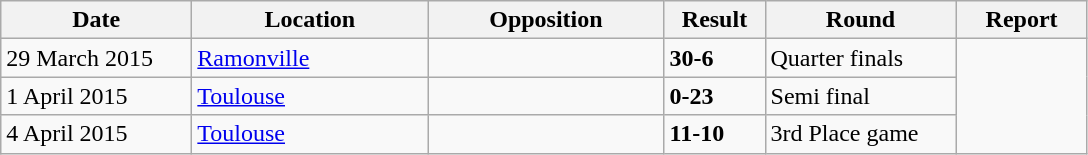<table class="wikitable">
<tr style="text-align:left;">
<th width="120">Date</th>
<th width="150">Location</th>
<th width="150">Opposition</th>
<th width="60">Result</th>
<th width="120">Round</th>
<th width="80">Report</th>
</tr>
<tr>
<td>29 March 2015</td>
<td><a href='#'>Ramonville</a></td>
<td></td>
<td><strong>30-6</strong></td>
<td>Quarter finals</td>
</tr>
<tr>
<td>1 April 2015</td>
<td><a href='#'>Toulouse</a></td>
<td></td>
<td><strong>0-23</strong></td>
<td>Semi final</td>
</tr>
<tr>
<td>4 April 2015</td>
<td><a href='#'>Toulouse</a></td>
<td></td>
<td><strong>11-10</strong></td>
<td>3rd Place game</td>
</tr>
</table>
